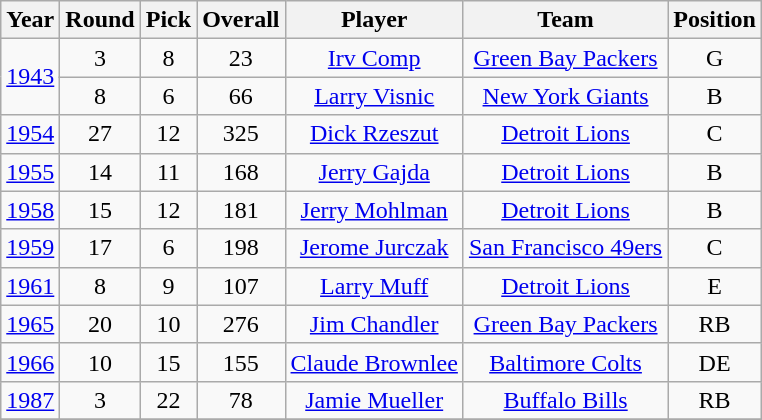<table class="wikitable sortable" style="text-align: center;">
<tr>
<th>Year</th>
<th>Round</th>
<th>Pick</th>
<th>Overall</th>
<th>Player</th>
<th>Team</th>
<th>Position</th>
</tr>
<tr>
<td rowspan="2"><a href='#'>1943</a></td>
<td>3</td>
<td>8</td>
<td>23</td>
<td><a href='#'>Irv Comp</a></td>
<td><a href='#'>Green Bay Packers</a></td>
<td>G</td>
</tr>
<tr>
<td>8</td>
<td>6</td>
<td>66</td>
<td><a href='#'>Larry Visnic</a></td>
<td><a href='#'>New York Giants</a></td>
<td>B</td>
</tr>
<tr>
<td><a href='#'>1954</a></td>
<td>27</td>
<td>12</td>
<td>325</td>
<td><a href='#'>Dick Rzeszut</a></td>
<td><a href='#'>Detroit Lions</a></td>
<td>C</td>
</tr>
<tr>
<td><a href='#'>1955</a></td>
<td>14</td>
<td>11</td>
<td>168</td>
<td><a href='#'>Jerry Gajda</a></td>
<td><a href='#'>Detroit Lions</a></td>
<td>B</td>
</tr>
<tr>
<td><a href='#'>1958</a></td>
<td>15</td>
<td>12</td>
<td>181</td>
<td><a href='#'>Jerry Mohlman</a></td>
<td><a href='#'>Detroit Lions</a></td>
<td>B</td>
</tr>
<tr>
<td><a href='#'>1959</a></td>
<td>17</td>
<td>6</td>
<td>198</td>
<td><a href='#'>Jerome Jurczak</a></td>
<td><a href='#'>San Francisco 49ers</a></td>
<td>C</td>
</tr>
<tr>
<td><a href='#'>1961</a></td>
<td>8</td>
<td>9</td>
<td>107</td>
<td><a href='#'>Larry Muff</a></td>
<td><a href='#'>Detroit Lions</a></td>
<td>E</td>
</tr>
<tr>
<td><a href='#'>1965</a></td>
<td>20</td>
<td>10</td>
<td>276</td>
<td><a href='#'>Jim Chandler</a></td>
<td><a href='#'>Green Bay Packers</a></td>
<td>RB</td>
</tr>
<tr>
<td><a href='#'>1966</a></td>
<td>10</td>
<td>15</td>
<td>155</td>
<td><a href='#'>Claude Brownlee</a></td>
<td><a href='#'>Baltimore Colts</a></td>
<td>DE</td>
</tr>
<tr>
<td><a href='#'>1987</a></td>
<td>3</td>
<td>22</td>
<td>78</td>
<td><a href='#'>Jamie Mueller</a></td>
<td><a href='#'>Buffalo Bills</a></td>
<td>RB</td>
</tr>
<tr>
</tr>
</table>
